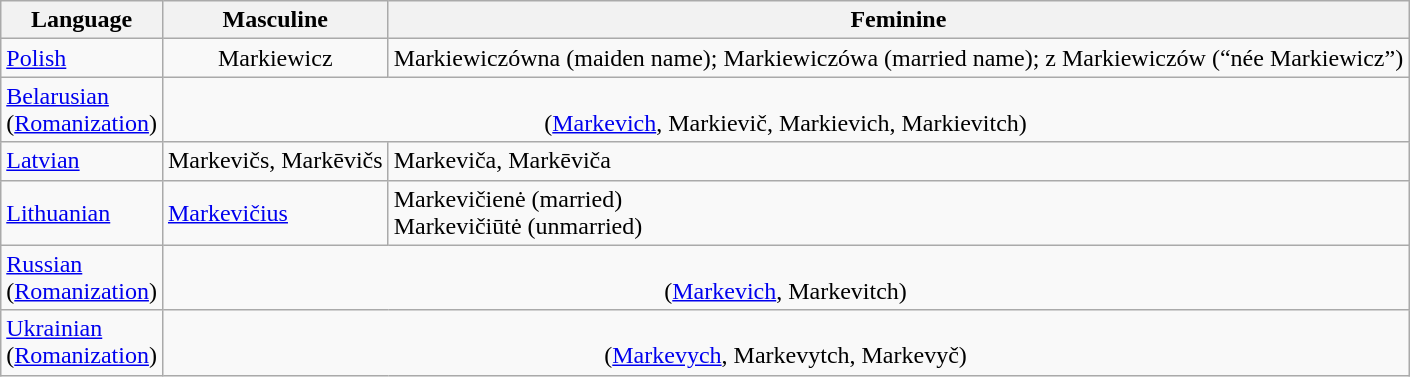<table class="wikitable">
<tr>
<th>Language</th>
<th>Masculine</th>
<th>Feminine</th>
</tr>
<tr>
<td><a href='#'>Polish</a></td>
<td colspan=1 align=center>Markiewicz</td>
<td>Markiewiczówna (maiden name); Markiewiczówa (married name); z Markiewiczów (“née Markiewicz”)</td>
</tr>
<tr>
<td><a href='#'>Belarusian</a> <br>(<a href='#'>Romanization</a>)</td>
<td colspan=2 align=center><br> (<a href='#'>Markevich</a>, Markievič, Markievich, Markievitch)</td>
</tr>
<tr>
<td><a href='#'>Latvian</a></td>
<td>Markevičs, Markēvičs</td>
<td>Markeviča, Markēviča</td>
</tr>
<tr>
<td><a href='#'>Lithuanian</a></td>
<td><a href='#'>Markevičius</a></td>
<td>Markevičienė (married)<br>Markevičiūtė (unmarried)</td>
</tr>
<tr>
<td><a href='#'>Russian</a> <br>(<a href='#'>Romanization</a>)</td>
<td colspan=2 align=center><br> (<a href='#'>Markevich</a>, Markevitch)</td>
</tr>
<tr>
<td><a href='#'>Ukrainian</a> <br>(<a href='#'>Romanization</a>)</td>
<td colspan=2 align=center><br> (<a href='#'>Markevych</a>, Markevytch, Markevyč)</td>
</tr>
</table>
